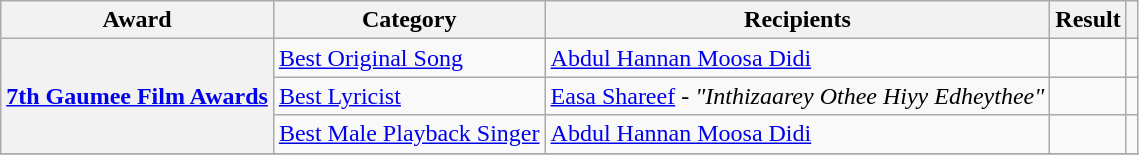<table class="wikitable plainrowheaders sortable">
<tr>
<th scope="col">Award</th>
<th scope="col">Category</th>
<th scope="col">Recipients</th>
<th scope="col">Result</th>
<th scope="col" class="unsortable"></th>
</tr>
<tr>
<th scope="row" rowspan="3"><a href='#'>7th Gaumee Film Awards</a></th>
<td><a href='#'>Best Original Song</a></td>
<td><a href='#'>Abdul Hannan Moosa Didi</a></td>
<td></td>
<td style="text-align:center;"></td>
</tr>
<tr>
<td><a href='#'>Best Lyricist</a></td>
<td><a href='#'>Easa Shareef</a> - <em>"Inthizaarey Othee Hiyy Edheythee"</em></td>
<td></td>
<td style="text-align:center;"></td>
</tr>
<tr>
<td><a href='#'>Best Male Playback Singer</a></td>
<td><a href='#'>Abdul Hannan Moosa Didi</a></td>
<td></td>
<td style="text-align:center;"></td>
</tr>
<tr>
</tr>
</table>
